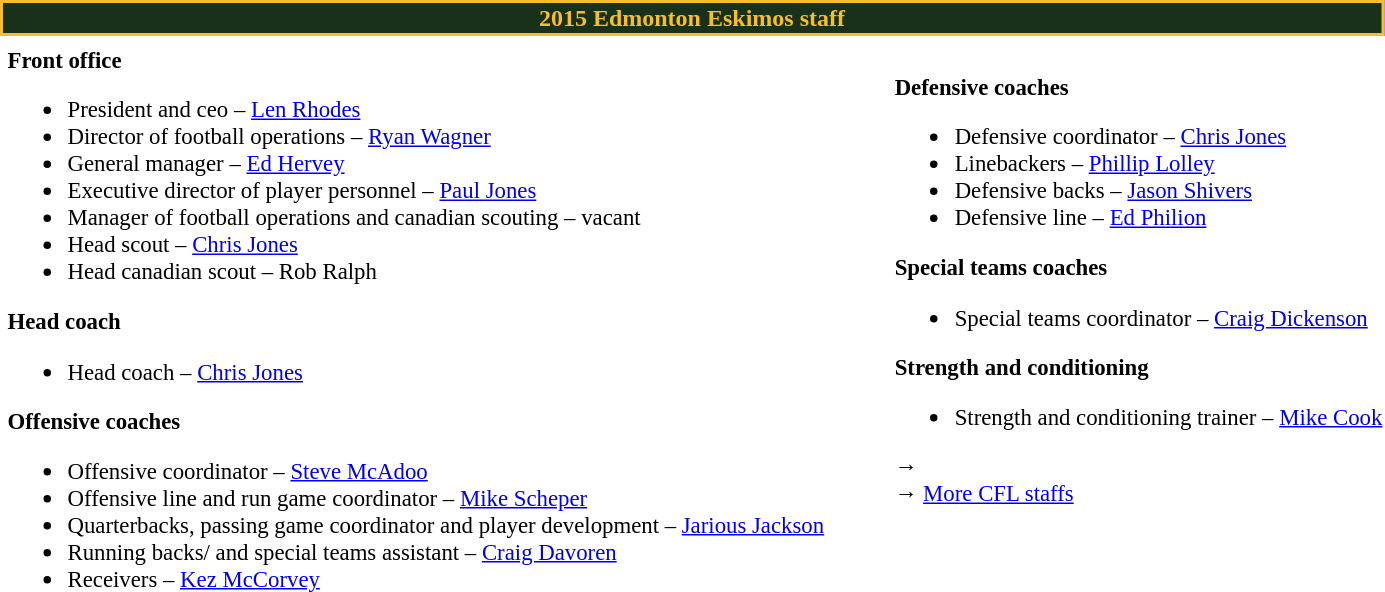<table class="toccolours" style="text-align: left;">
<tr>
<th colspan="7" style="text-align:center; background-color: #183118; color: #f7bd30; border:2px solid #f7bd30; text-align: center">2015 Edmonton Eskimos staff</th>
</tr>
<tr>
<td colspan=7 style="text-align:right;"></td>
</tr>
<tr>
<td style="vertical-align:top;"></td>
<td style="font-size: 95%;vertical-align:top;"><strong>Front office</strong><br><ul><li>President and ceo – <a href='#'>Len Rhodes</a></li><li>Director of football operations – <a href='#'>Ryan Wagner</a></li><li>General manager – <a href='#'>Ed Hervey</a></li><li>Executive director of player personnel – <a href='#'>Paul Jones</a></li><li>Manager of football operations and canadian scouting – vacant</li><li>Head scout – <a href='#'>Chris Jones</a></li><li>Head canadian scout – Rob Ralph</li></ul><strong>Head coach</strong><ul><li>Head coach – <a href='#'>Chris Jones</a></li></ul><strong>Offensive coaches</strong><ul><li>Offensive coordinator – <a href='#'>Steve McAdoo</a></li><li>Offensive line and run game coordinator – <a href='#'>Mike Scheper</a></li><li>Quarterbacks, passing game coordinator and player development – <a href='#'>Jarious Jackson</a></li><li>Running backs/ and special teams assistant – <a href='#'>Craig Davoren</a></li><li>Receivers – <a href='#'>Kez McCorvey</a></li></ul></td>
<td width="35"> </td>
<td style="vertical-align:top;"></td>
<td style="font-size: 95%;vertical-align:top;"><br><strong>Defensive coaches</strong><ul><li>Defensive coordinator – <a href='#'>Chris Jones</a></li><li>Linebackers – <a href='#'>Phillip Lolley</a></li><li>Defensive backs – <a href='#'>Jason Shivers</a></li><li>Defensive line – <a href='#'>Ed Philion</a></li></ul><strong>Special teams coaches</strong><ul><li>Special teams coordinator – <a href='#'>Craig Dickenson</a></li></ul><strong>Strength and conditioning</strong><ul><li>Strength and conditioning trainer – <a href='#'>Mike Cook</a></li></ul>→ <span></span><br>
→ <a href='#'>More CFL staffs</a></td>
</tr>
</table>
